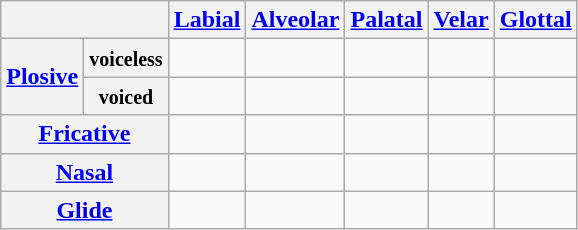<table class="wikitable" style="text-align:center">
<tr>
<th colspan="2"></th>
<th><a href='#'>Labial</a></th>
<th><a href='#'>Alveolar</a></th>
<th><a href='#'>Palatal</a></th>
<th><a href='#'>Velar</a></th>
<th><a href='#'>Glottal</a></th>
</tr>
<tr>
<th rowspan="2"><a href='#'>Plosive</a></th>
<th><small>voiceless</small></th>
<td></td>
<td></td>
<td></td>
<td></td>
<td></td>
</tr>
<tr>
<th><small>voiced</small></th>
<td></td>
<td></td>
<td></td>
<td></td>
<td></td>
</tr>
<tr>
<th colspan="2"><a href='#'>Fricative</a></th>
<td></td>
<td></td>
<td></td>
<td></td>
<td></td>
</tr>
<tr>
<th colspan="2"><a href='#'>Nasal</a></th>
<td></td>
<td></td>
<td></td>
<td></td>
<td></td>
</tr>
<tr>
<th colspan="2"><a href='#'>Glide</a></th>
<td></td>
<td></td>
<td></td>
<td></td>
<td></td>
</tr>
</table>
